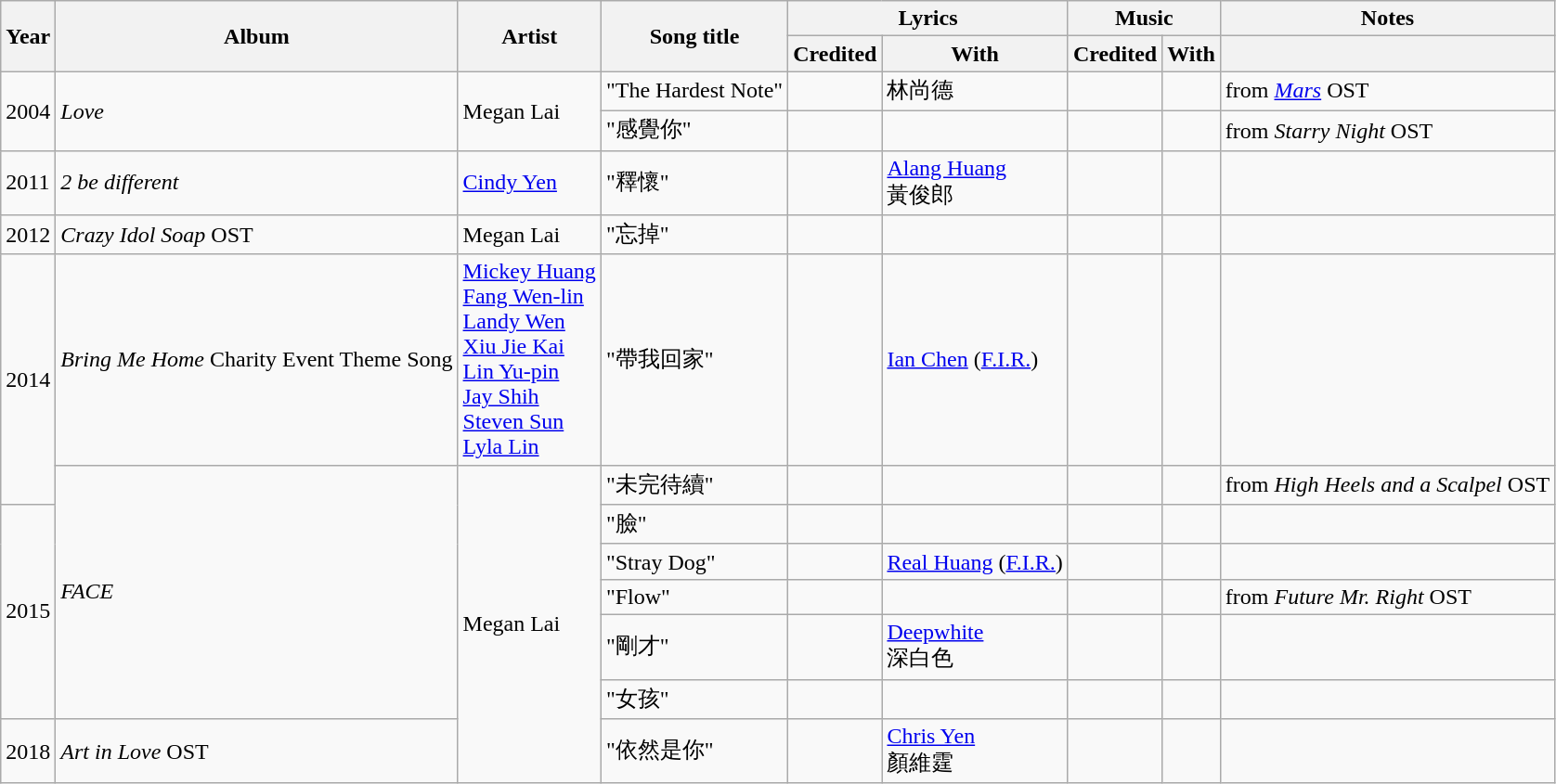<table class="wikitable">
<tr>
<th rowspan="2">Year</th>
<th rowspan="2">Album</th>
<th rowspan="2">Artist</th>
<th rowspan="2">Song title</th>
<th colspan="2">Lyrics</th>
<th colspan="2">Music</th>
<th>Notes</th>
</tr>
<tr>
<th>Credited</th>
<th>With</th>
<th>Credited</th>
<th>With</th>
<th></th>
</tr>
<tr>
<td rowspan="2">2004</td>
<td rowspan="2"><em>Love</em></td>
<td rowspan="2">Megan Lai</td>
<td>"The Hardest Note"</td>
<td></td>
<td>林尚德</td>
<td></td>
<td></td>
<td>from <a href='#'><em>Mars</em></a> OST</td>
</tr>
<tr>
<td>"感覺你"</td>
<td></td>
<td></td>
<td></td>
<td></td>
<td>from <em>Starry Night</em> OST</td>
</tr>
<tr>
<td>2011</td>
<td><em>2 be different</em></td>
<td><a href='#'>Cindy Yen</a></td>
<td>"釋懷"</td>
<td></td>
<td><a href='#'>Alang Huang</a><br>黃俊郎</td>
<td></td>
<td></td>
<td></td>
</tr>
<tr>
<td>2012</td>
<td><em>Crazy Idol Soap</em> OST</td>
<td>Megan Lai</td>
<td>"忘掉"</td>
<td></td>
<td></td>
<td></td>
<td></td>
<td></td>
</tr>
<tr>
<td rowspan="2">2014</td>
<td><em>Bring Me Home</em> Charity Event Theme Song</td>
<td><a href='#'>Mickey Huang</a><br><a href='#'>Fang Wen-lin</a><br><a href='#'>Landy Wen</a><br><a href='#'>Xiu Jie Kai</a><br><a href='#'>Lin Yu-pin</a><br><a href='#'>Jay Shih</a><br><a href='#'>Steven Sun</a><br><a href='#'>Lyla Lin</a></td>
<td>"帶我回家"</td>
<td></td>
<td><a href='#'>Ian Chen</a> (<a href='#'>F.I.R.</a>)</td>
<td></td>
<td></td>
<td></td>
</tr>
<tr>
<td rowspan="6"><em>FACE</em></td>
<td rowspan="7">Megan Lai</td>
<td>"未完待續"</td>
<td></td>
<td></td>
<td></td>
<td></td>
<td>from <em>High Heels and a Scalpel</em> OST</td>
</tr>
<tr>
<td rowspan="5">2015</td>
<td>"臉"</td>
<td></td>
<td></td>
<td></td>
<td></td>
<td></td>
</tr>
<tr>
<td>"Stray Dog"</td>
<td></td>
<td><a href='#'>Real Huang</a> (<a href='#'>F.I.R.</a>)</td>
<td></td>
<td></td>
<td></td>
</tr>
<tr>
<td>"Flow"</td>
<td></td>
<td></td>
<td></td>
<td></td>
<td>from <em>Future Mr. Right</em> OST</td>
</tr>
<tr>
<td>"剛才"</td>
<td></td>
<td><a href='#'>Deepwhite</a><br>深白色</td>
<td></td>
<td></td>
<td></td>
</tr>
<tr>
<td>"女孩"</td>
<td></td>
<td></td>
<td></td>
<td></td>
<td></td>
</tr>
<tr>
<td>2018</td>
<td><em>Art in Love</em> OST</td>
<td>"依然是你"</td>
<td></td>
<td><a href='#'>Chris Yen</a><br>顏維霆</td>
<td></td>
<td></td>
<td></td>
</tr>
</table>
